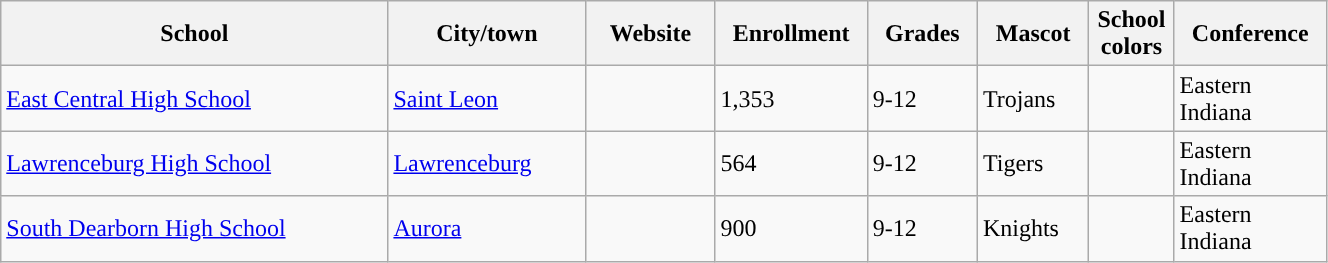<table class="wikitable sortable" width="70%">
<tr>
<th width="20%">School</th>
<th width="08%">City/town</th>
<th width="06%">Website</th>
<th width="04%">Enrollment</th>
<th width="04%">Grades</th>
<th width="04%">Mascot</th>
<th width=01%>School colors</th>
<th width="04%">Conference</th>
</tr>
<tr>
<td><a href='#'>East Central High School</a></td>
<td><a href='#'>Saint Leon</a></td>
<td></td>
<td>1,353</td>
<td>9-12</td>
<td>Trojans</td>
<td>  </td>
<td>Eastern Indiana</td>
</tr>
<tr>
<td><a href='#'>Lawrenceburg High School</a></td>
<td><a href='#'>Lawrenceburg</a></td>
<td></td>
<td>564</td>
<td>9-12</td>
<td>Tigers</td>
<td>  </td>
<td>Eastern Indiana</td>
</tr>
<tr>
<td><a href='#'>South Dearborn High School</a></td>
<td><a href='#'>Aurora</a></td>
<td></td>
<td>900</td>
<td>9-12</td>
<td>Knights</td>
<td>  </td>
<td>Eastern Indiana</td>
</tr>
</table>
